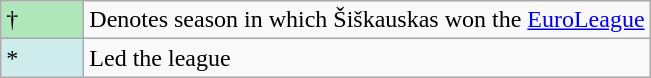<table class="wikitable">
<tr>
<td style="background:#AFE6BA; width:3em;">†</td>
<td>Denotes season in which Šiškauskas won the <a href='#'>EuroLeague</a></td>
</tr>
<tr>
<td style="background:#CFECEC; width:1em">*</td>
<td>Led the league</td>
</tr>
</table>
